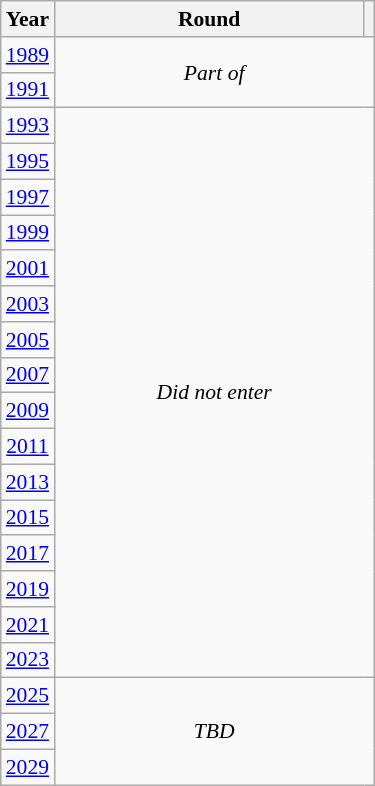<table class="wikitable" style="text-align: center; font-size:90%">
<tr>
<th>Year</th>
<th style="width:200px">Round</th>
<th></th>
</tr>
<tr>
<td><a href='#'>1989</a></td>
<td colspan="2" rowspan="2"><em>Part of </em></td>
</tr>
<tr>
<td><a href='#'>1991</a></td>
</tr>
<tr>
<td><a href='#'>1993</a></td>
<td colspan="2" rowspan="16"><em>Did not enter</em></td>
</tr>
<tr>
<td><a href='#'>1995</a></td>
</tr>
<tr>
<td><a href='#'>1997</a></td>
</tr>
<tr>
<td><a href='#'>1999</a></td>
</tr>
<tr>
<td><a href='#'>2001</a></td>
</tr>
<tr>
<td><a href='#'>2003</a></td>
</tr>
<tr>
<td><a href='#'>2005</a></td>
</tr>
<tr>
<td><a href='#'>2007</a></td>
</tr>
<tr>
<td><a href='#'>2009</a></td>
</tr>
<tr>
<td><a href='#'>2011</a></td>
</tr>
<tr>
<td><a href='#'>2013</a></td>
</tr>
<tr>
<td><a href='#'>2015</a></td>
</tr>
<tr>
<td><a href='#'>2017</a></td>
</tr>
<tr>
<td><a href='#'>2019</a></td>
</tr>
<tr>
<td><a href='#'>2021</a></td>
</tr>
<tr>
<td><a href='#'>2023</a></td>
</tr>
<tr>
<td><a href='#'>2025</a></td>
<td colspan="2" rowspan="3"><em>TBD</em></td>
</tr>
<tr>
<td><a href='#'>2027</a></td>
</tr>
<tr>
<td><a href='#'>2029</a></td>
</tr>
</table>
